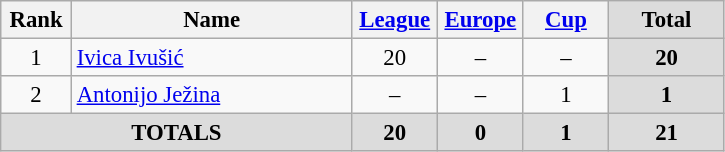<table class="wikitable" style="font-size: 95%; text-align: center;">
<tr>
<th width=40>Rank</th>
<th width=180>Name</th>
<th width=50><a href='#'>League</a></th>
<th width=50><a href='#'>Europe</a></th>
<th width=50><a href='#'>Cup</a></th>
<th width=70 style="background: #DCDCDC">Total</th>
</tr>
<tr>
<td rowspan=1>1</td>
<td style="text-align:left;"> <a href='#'>Ivica Ivušić</a></td>
<td>20</td>
<td>–</td>
<td>–</td>
<th style="background: #DCDCDC">20</th>
</tr>
<tr>
<td rowspan=1>2</td>
<td style="text-align:left;"> <a href='#'>Antonijo Ježina</a></td>
<td>–</td>
<td>–</td>
<td>1</td>
<th style="background: #DCDCDC">1</th>
</tr>
<tr>
<th colspan="2" align="center" style="background: #DCDCDC">TOTALS</th>
<th style="background: #DCDCDC">20</th>
<th style="background: #DCDCDC">0</th>
<th style="background: #DCDCDC">1</th>
<th style="background: #DCDCDC">21</th>
</tr>
</table>
